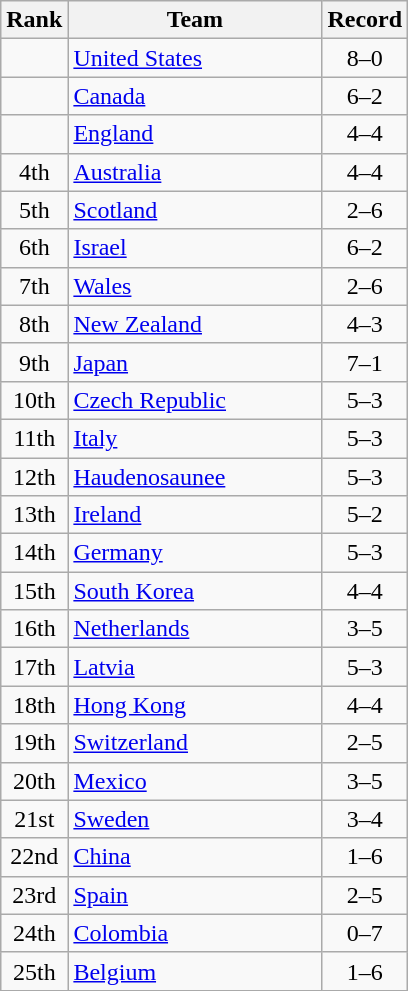<table class=wikitable style="text-align:center;">
<tr>
<th>Rank</th>
<th width=162>Team</th>
<th>Record</th>
</tr>
<tr>
<td></td>
<td align=left> <a href='#'>United States</a></td>
<td>8–0</td>
</tr>
<tr>
<td></td>
<td align=left> <a href='#'>Canada</a></td>
<td>6–2</td>
</tr>
<tr>
<td></td>
<td align=left> <a href='#'>England</a></td>
<td>4–4</td>
</tr>
<tr>
<td>4th</td>
<td align=left> <a href='#'>Australia</a></td>
<td>4–4</td>
</tr>
<tr>
<td>5th</td>
<td align=left> <a href='#'>Scotland</a></td>
<td>2–6</td>
</tr>
<tr>
<td>6th</td>
<td align=left> <a href='#'>Israel</a></td>
<td>6–2</td>
</tr>
<tr>
<td>7th</td>
<td align=left> <a href='#'>Wales</a></td>
<td>2–6</td>
</tr>
<tr>
<td>8th</td>
<td align=left> <a href='#'>New Zealand</a></td>
<td>4–3</td>
</tr>
<tr>
<td>9th</td>
<td align=left> <a href='#'>Japan</a></td>
<td>7–1</td>
</tr>
<tr>
<td>10th</td>
<td align=left> <a href='#'>Czech Republic</a></td>
<td>5–3</td>
</tr>
<tr>
<td>11th</td>
<td align=left> <a href='#'>Italy</a></td>
<td>5–3</td>
</tr>
<tr>
<td>12th</td>
<td align=left> <a href='#'>Haudenosaunee</a></td>
<td>5–3</td>
</tr>
<tr>
<td>13th</td>
<td align=left> <a href='#'>Ireland</a></td>
<td>5–2</td>
</tr>
<tr>
<td>14th</td>
<td align=left> <a href='#'>Germany</a></td>
<td>5–3</td>
</tr>
<tr>
<td>15th</td>
<td align=left> <a href='#'>South Korea</a></td>
<td>4–4</td>
</tr>
<tr>
<td>16th</td>
<td align=left> <a href='#'>Netherlands</a></td>
<td>3–5</td>
</tr>
<tr>
<td>17th</td>
<td align=left> <a href='#'>Latvia</a></td>
<td>5–3</td>
</tr>
<tr>
<td>18th</td>
<td align=left> <a href='#'>Hong Kong</a></td>
<td>4–4</td>
</tr>
<tr>
<td>19th</td>
<td align=left> <a href='#'>Switzerland</a></td>
<td>2–5</td>
</tr>
<tr>
<td>20th</td>
<td align=left> <a href='#'>Mexico</a></td>
<td>3–5</td>
</tr>
<tr>
<td>21st</td>
<td align=left> <a href='#'>Sweden</a></td>
<td>3–4</td>
</tr>
<tr>
<td>22nd</td>
<td align=left> <a href='#'>China</a></td>
<td>1–6</td>
</tr>
<tr>
<td>23rd</td>
<td align=left> <a href='#'>Spain</a></td>
<td>2–5</td>
</tr>
<tr>
<td>24th</td>
<td align=left> <a href='#'>Colombia</a></td>
<td>0–7</td>
</tr>
<tr>
<td>25th</td>
<td align=left> <a href='#'>Belgium</a></td>
<td>1–6</td>
</tr>
<tr>
</tr>
</table>
